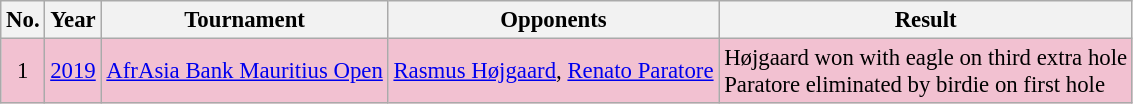<table class="wikitable" style="font-size:95%;">
<tr>
<th>No.</th>
<th>Year</th>
<th>Tournament</th>
<th>Opponents</th>
<th>Result</th>
</tr>
<tr style="background:#F2C1D1;">
<td align=center>1</td>
<td><a href='#'>2019</a></td>
<td><a href='#'>AfrAsia Bank Mauritius Open</a></td>
<td> <a href='#'>Rasmus Højgaard</a>,  <a href='#'>Renato Paratore</a></td>
<td>Højgaard won with eagle on third extra hole<br>Paratore eliminated by birdie on first hole</td>
</tr>
</table>
